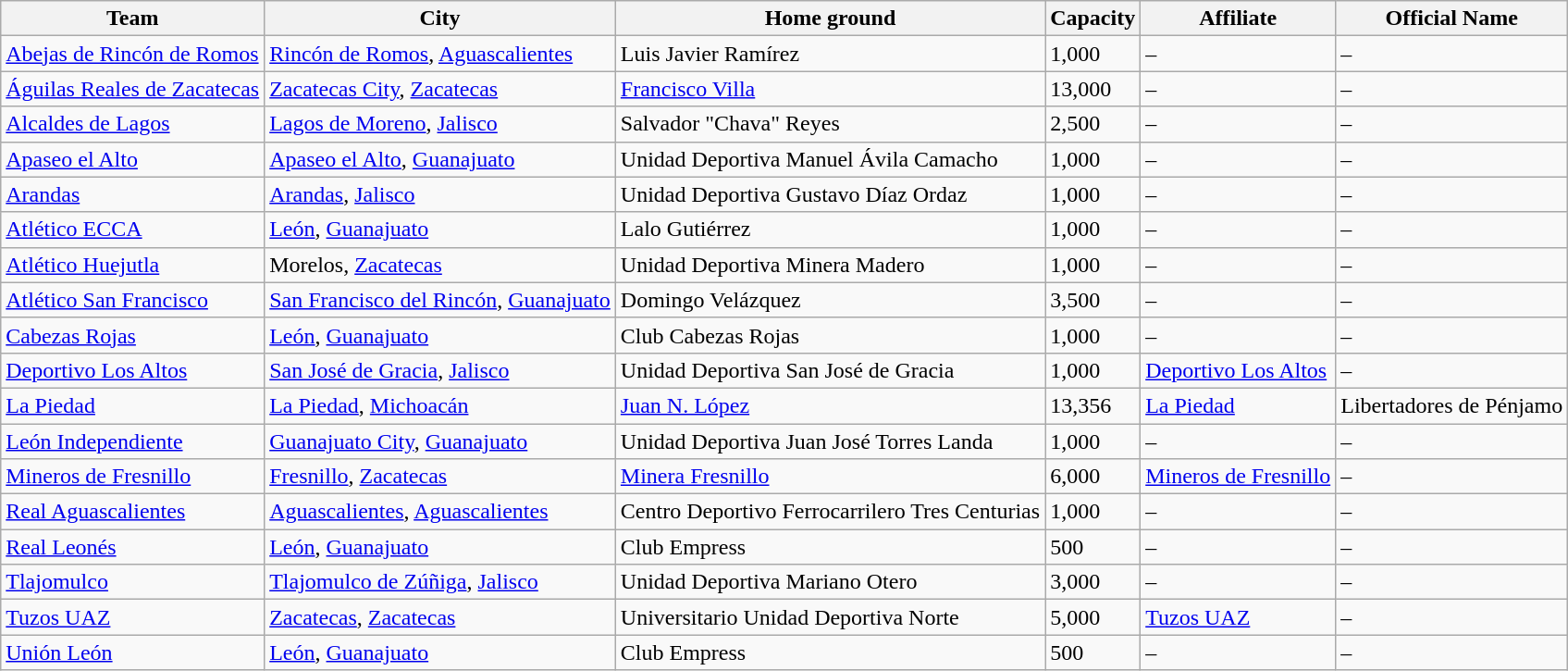<table class="wikitable sortable">
<tr>
<th>Team</th>
<th>City</th>
<th>Home ground</th>
<th>Capacity</th>
<th>Affiliate</th>
<th>Official Name</th>
</tr>
<tr>
<td><a href='#'>Abejas de Rincón de Romos</a></td>
<td><a href='#'>Rincón de Romos</a>, <a href='#'>Aguascalientes</a></td>
<td>Luis Javier Ramírez</td>
<td>1,000</td>
<td>–</td>
<td>–</td>
</tr>
<tr>
<td><a href='#'>Águilas Reales de Zacatecas</a></td>
<td><a href='#'>Zacatecas City</a>, <a href='#'>Zacatecas</a></td>
<td><a href='#'>Francisco Villa</a></td>
<td>13,000</td>
<td>–</td>
<td>–</td>
</tr>
<tr>
<td><a href='#'>Alcaldes de Lagos</a></td>
<td><a href='#'>Lagos de Moreno</a>, <a href='#'>Jalisco</a></td>
<td>Salvador "Chava" Reyes</td>
<td>2,500</td>
<td>–</td>
<td>–</td>
</tr>
<tr>
<td><a href='#'>Apaseo el Alto</a></td>
<td><a href='#'>Apaseo el Alto</a>, <a href='#'>Guanajuato</a></td>
<td>Unidad Deportiva Manuel Ávila Camacho</td>
<td>1,000</td>
<td>–</td>
<td>–</td>
</tr>
<tr>
<td><a href='#'>Arandas</a></td>
<td><a href='#'>Arandas</a>, <a href='#'>Jalisco</a></td>
<td>Unidad Deportiva Gustavo Díaz Ordaz</td>
<td>1,000</td>
<td>–</td>
<td>–</td>
</tr>
<tr>
<td><a href='#'>Atlético ECCA</a></td>
<td><a href='#'>León</a>, <a href='#'>Guanajuato</a></td>
<td>Lalo Gutiérrez</td>
<td>1,000</td>
<td>–</td>
<td>–</td>
</tr>
<tr>
<td><a href='#'>Atlético Huejutla</a></td>
<td>Morelos, <a href='#'>Zacatecas</a></td>
<td>Unidad Deportiva Minera Madero</td>
<td>1,000</td>
<td>–</td>
<td>–</td>
</tr>
<tr>
<td><a href='#'>Atlético San Francisco</a></td>
<td><a href='#'>San Francisco del Rincón</a>, <a href='#'>Guanajuato</a></td>
<td>Domingo Velázquez</td>
<td>3,500</td>
<td>–</td>
<td>–</td>
</tr>
<tr>
<td><a href='#'>Cabezas Rojas</a></td>
<td><a href='#'>León</a>, <a href='#'>Guanajuato</a></td>
<td>Club Cabezas Rojas</td>
<td>1,000</td>
<td>–</td>
<td>–</td>
</tr>
<tr>
<td><a href='#'>Deportivo Los Altos</a></td>
<td><a href='#'>San José de Gracia</a>, <a href='#'>Jalisco</a></td>
<td>Unidad Deportiva San José de Gracia</td>
<td>1,000</td>
<td><a href='#'>Deportivo Los Altos</a></td>
<td>–</td>
</tr>
<tr>
<td><a href='#'>La Piedad</a></td>
<td><a href='#'>La Piedad</a>, <a href='#'>Michoacán</a></td>
<td><a href='#'>Juan N. López</a></td>
<td>13,356</td>
<td><a href='#'>La Piedad</a></td>
<td>Libertadores de Pénjamo</td>
</tr>
<tr>
<td><a href='#'>León Independiente</a></td>
<td><a href='#'>Guanajuato City</a>, <a href='#'>Guanajuato</a></td>
<td>Unidad Deportiva Juan José Torres Landa</td>
<td>1,000</td>
<td>–</td>
<td>–</td>
</tr>
<tr>
<td><a href='#'>Mineros de Fresnillo</a></td>
<td><a href='#'>Fresnillo</a>, <a href='#'>Zacatecas</a></td>
<td><a href='#'>Minera Fresnillo</a></td>
<td>6,000</td>
<td><a href='#'>Mineros de Fresnillo</a></td>
<td>–</td>
</tr>
<tr>
<td><a href='#'>Real Aguascalientes</a></td>
<td><a href='#'>Aguascalientes</a>, <a href='#'>Aguascalientes</a></td>
<td>Centro Deportivo Ferrocarrilero Tres Centurias</td>
<td>1,000</td>
<td>–</td>
<td>–</td>
</tr>
<tr>
<td><a href='#'>Real Leonés</a></td>
<td><a href='#'>León</a>, <a href='#'>Guanajuato</a></td>
<td>Club Empress</td>
<td>500</td>
<td>–</td>
<td>–</td>
</tr>
<tr>
<td><a href='#'>Tlajomulco</a></td>
<td><a href='#'>Tlajomulco de Zúñiga</a>, <a href='#'>Jalisco</a></td>
<td>Unidad Deportiva Mariano Otero</td>
<td>3,000</td>
<td>–</td>
<td>–</td>
</tr>
<tr>
<td><a href='#'>Tuzos UAZ</a></td>
<td><a href='#'>Zacatecas</a>, <a href='#'>Zacatecas</a></td>
<td>Universitario Unidad Deportiva Norte</td>
<td>5,000</td>
<td><a href='#'>Tuzos UAZ</a></td>
<td>–</td>
</tr>
<tr>
<td><a href='#'>Unión León</a></td>
<td><a href='#'>León</a>, <a href='#'>Guanajuato</a></td>
<td>Club Empress</td>
<td>500</td>
<td>–</td>
<td>–</td>
</tr>
</table>
